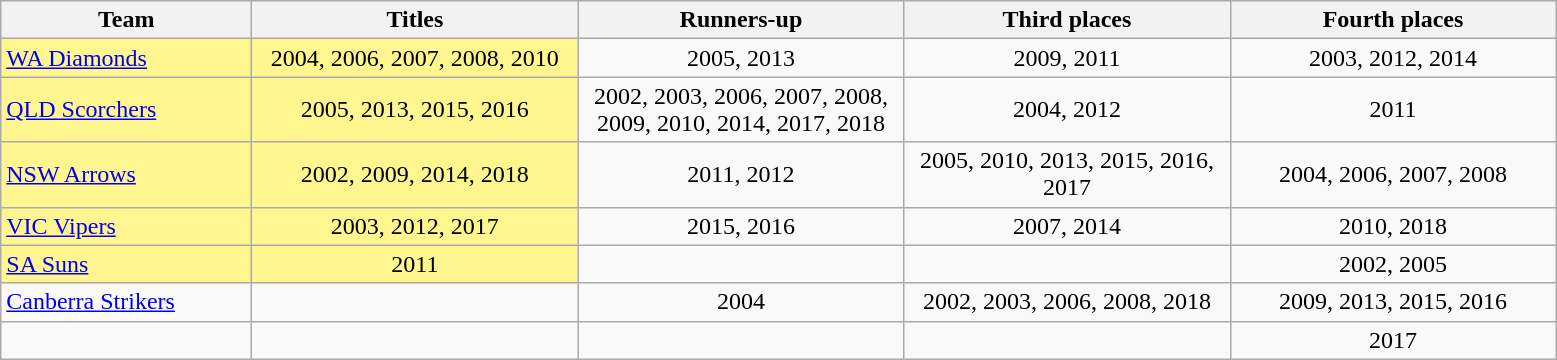<table class=wikitable style="text-align: center;">
<tr>
<th style="width: 160px">Team</th>
<th>Titles</th>
<th>Runners-up</th>
<th>Third places</th>
<th>Fourth places</th>
</tr>
<tr>
<td style="background:#FFF68F; text-align: left;"> <a href='#'>WA Diamonds</a></td>
<td style=background:#FFF68F; "width: 210px">2004, 2006, 2007, 2008, 2010</td>
<td style="width: 210px">2005, 2013</td>
<td style="width: 210px">2009, 2011</td>
<td style="width: 210px">2003, 2012, 2014</td>
</tr>
<tr>
<td style="background:#FFF68F; text-align: left;"> <a href='#'>QLD Scorchers</a></td>
<td style=background:#FFF68F; "width: 210px">2005, 2013, 2015, 2016</td>
<td style="width: 210px">2002, 2003, 2006, 2007, 2008, 2009, 2010, 2014, 2017, 2018</td>
<td style="width: 210px">2004, 2012</td>
<td style="width: 210px">2011</td>
</tr>
<tr>
<td style="background:#FFF68F; text-align: left;"> <a href='#'>NSW Arrows</a></td>
<td style=background:#FFF68F; "width: 210px">2002, 2009, 2014, 2018</td>
<td style="width: 210px">2011, 2012</td>
<td style="width: 210px">2005, 2010, 2013, 2015, 2016, 2017</td>
<td style="width: 210px">2004, 2006, 2007, 2008</td>
</tr>
<tr>
<td style="background:#FFF68F; text-align: left;"> <a href='#'>VIC Vipers</a></td>
<td style=background:#FFF68F; "width: 210px">2003, 2012, 2017</td>
<td style="width: 210px">2015, 2016</td>
<td style="width: 210px">2007, 2014</td>
<td style="width: 210px">2010, 2018</td>
</tr>
<tr>
<td style="background:#FFF68F; text-align: left;"> <a href='#'>SA Suns</a></td>
<td style=background:#FFF68F; "width: 210px">2011</td>
<td style="width: 210px"></td>
<td style="width: 210px"></td>
<td style="width: 210px">2002, 2005</td>
</tr>
<tr>
<td style="text-align: left;"> <a href='#'>Canberra Strikers</a></td>
<td style="width: 210px"></td>
<td style="width: 210px">2004</td>
<td style="width: 210px">2002, 2003, 2006, 2008, 2018</td>
<td style="width: 210px">2009, 2013, 2015, 2016</td>
</tr>
<tr>
<td style="text-align: left;"></td>
<td style="width: 210px"></td>
<td style="width: 210px"></td>
<td style="width: 210px"></td>
<td style="width: 210px">2017</td>
</tr>
</table>
